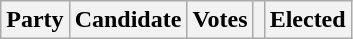<table class="wikitable">
<tr>
<th colspan="2">Party</th>
<th>Candidate</th>
<th>Votes</th>
<th></th>
<th>Elected<br>










</th>
</tr>
</table>
